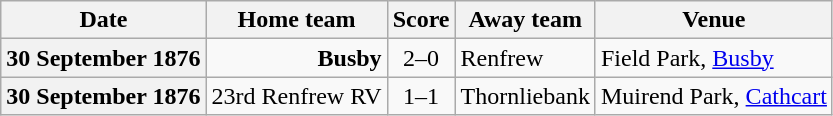<table class="wikitable football-result-list" style="max-width: 80em; text-align: center">
<tr>
<th scope="col">Date</th>
<th scope="col">Home team</th>
<th scope="col">Score</th>
<th scope="col">Away team</th>
<th scope="col">Venue</th>
</tr>
<tr>
<th scope="row">30 September 1876</th>
<td align=right><strong>Busby</strong></td>
<td>2–0</td>
<td align=left>Renfrew</td>
<td align=left>Field Park, <a href='#'>Busby</a></td>
</tr>
<tr>
<th scope="row">30 September 1876</th>
<td align=right>23rd Renfrew RV</td>
<td>1–1</td>
<td align=left>Thornliebank</td>
<td align=left>Muirend Park, <a href='#'>Cathcart</a></td>
</tr>
</table>
